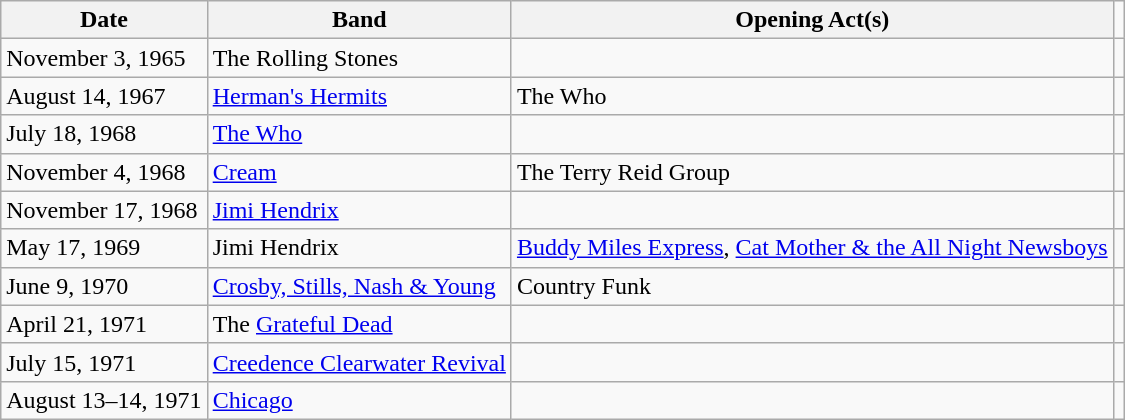<table class="wikitable">
<tr>
<th>Date</th>
<th>Band</th>
<th>Opening Act(s)</th>
</tr>
<tr>
<td>November 3, 1965</td>
<td>The Rolling Stones</td>
<td></td>
<td></td>
</tr>
<tr>
<td>August 14, 1967</td>
<td><a href='#'>Herman's Hermits</a></td>
<td>The Who</td>
<td></td>
</tr>
<tr>
<td>July 18, 1968</td>
<td><a href='#'>The Who</a></td>
<td></td>
</tr>
<tr>
<td>November 4, 1968</td>
<td><a href='#'>Cream</a></td>
<td>The Terry Reid Group</td>
<td></td>
</tr>
<tr>
<td>November 17, 1968</td>
<td><a href='#'>Jimi Hendrix</a></td>
<td></td>
</tr>
<tr>
<td>May 17, 1969</td>
<td>Jimi Hendrix</td>
<td><a href='#'>Buddy Miles Express</a>, <a href='#'>Cat Mother & the All Night Newsboys</a></td>
<td></td>
</tr>
<tr>
<td>June 9, 1970</td>
<td><a href='#'>Crosby, Stills, Nash & Young</a></td>
<td>Country Funk</td>
<td></td>
</tr>
<tr>
<td>April 21, 1971</td>
<td>The <a href='#'>Grateful Dead</a></td>
<td></td>
<td></td>
</tr>
<tr>
<td>July 15, 1971</td>
<td><a href='#'>Creedence Clearwater Revival</a></td>
<td></td>
</tr>
<tr>
<td>August 13–14, 1971</td>
<td><a href='#'>Chicago</a></td>
<td></td>
<td></td>
</tr>
</table>
